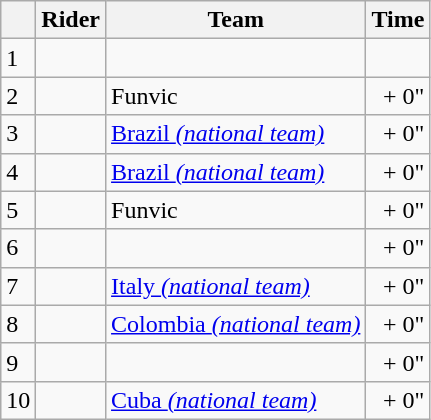<table class="wikitable">
<tr>
<th></th>
<th>Rider</th>
<th>Team</th>
<th>Time</th>
</tr>
<tr>
<td>1</td>
<td></td>
<td></td>
<td align="right"></td>
</tr>
<tr>
<td>2</td>
<td></td>
<td>Funvic</td>
<td align="right">+ 0"</td>
</tr>
<tr>
<td>3</td>
<td></td>
<td><a href='#'>Brazil <em>(national team)</em></a></td>
<td align="right">+ 0"</td>
</tr>
<tr>
<td>4</td>
<td></td>
<td><a href='#'>Brazil <em>(national team)</em></a></td>
<td align="right">+ 0"</td>
</tr>
<tr>
<td>5</td>
<td></td>
<td>Funvic</td>
<td align="right">+ 0"</td>
</tr>
<tr>
<td>6</td>
<td></td>
<td></td>
<td align="right">+ 0"</td>
</tr>
<tr>
<td>7</td>
<td></td>
<td><a href='#'>Italy <em>(national team)</em></a></td>
<td align="right">+ 0"</td>
</tr>
<tr>
<td>8</td>
<td></td>
<td><a href='#'>Colombia <em>(national team)</em></a></td>
<td align="right">+ 0"</td>
</tr>
<tr>
<td>9</td>
<td></td>
<td></td>
<td align="right">+ 0"</td>
</tr>
<tr>
<td>10</td>
<td></td>
<td><a href='#'>Cuba <em>(national team)</em></a></td>
<td align="right">+ 0"</td>
</tr>
</table>
